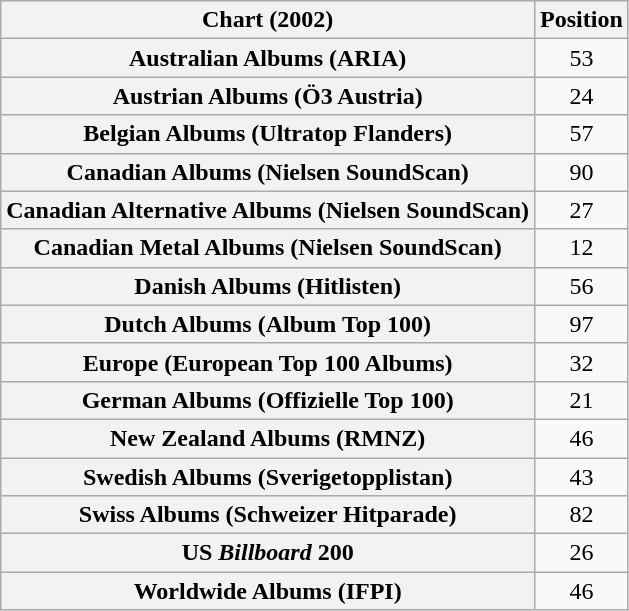<table class="wikitable sortable plainrowheaders">
<tr>
<th>Chart (2002)</th>
<th>Position</th>
</tr>
<tr>
<th scope="row">Australian Albums (ARIA)</th>
<td align="center">53</td>
</tr>
<tr>
<th scope="row">Austrian Albums (Ö3 Austria)</th>
<td align="center">24</td>
</tr>
<tr>
<th scope="row">Belgian Albums (Ultratop Flanders)</th>
<td align="center">57</td>
</tr>
<tr>
<th scope="row">Canadian Albums (Nielsen SoundScan)</th>
<td align="center">90</td>
</tr>
<tr>
<th scope="row">Canadian Alternative Albums (Nielsen SoundScan)</th>
<td align="center">27</td>
</tr>
<tr>
<th scope="row">Canadian Metal Albums (Nielsen SoundScan)</th>
<td align="center">12</td>
</tr>
<tr>
<th scope="row">Danish Albums (Hitlisten)</th>
<td align="center">56</td>
</tr>
<tr>
<th scope="row">Dutch Albums (Album Top 100)</th>
<td align="center">97</td>
</tr>
<tr>
<th scope="row">Europe (European Top 100 Albums)</th>
<td align="center">32</td>
</tr>
<tr>
<th scope="row">German Albums (Offizielle Top 100)</th>
<td align="center">21</td>
</tr>
<tr>
<th scope="row">New Zealand Albums (RMNZ)</th>
<td align="center">46</td>
</tr>
<tr>
<th scope="row">Swedish Albums (Sverigetopplistan)</th>
<td align="center">43</td>
</tr>
<tr>
<th scope="row">Swiss Albums (Schweizer Hitparade)</th>
<td align="center">82</td>
</tr>
<tr>
<th scope="row">US <em>Billboard</em> 200</th>
<td align="center">26</td>
</tr>
<tr>
<th scope="row">Worldwide Albums (IFPI)</th>
<td align="center">46</td>
</tr>
</table>
